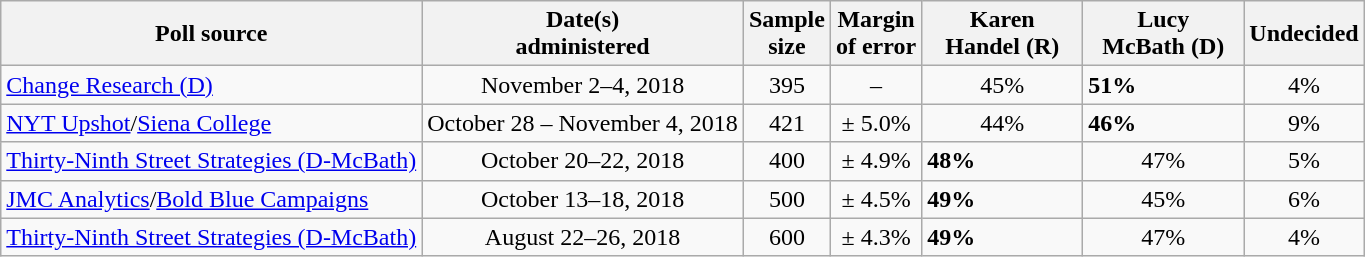<table class="wikitable">
<tr>
<th>Poll source</th>
<th>Date(s)<br>administered</th>
<th>Sample<br>size</th>
<th>Margin<br>of error</th>
<th style="width:100px;">Karen<br>Handel (R)</th>
<th style="width:100px;">Lucy<br>McBath (D)</th>
<th>Undecided</th>
</tr>
<tr>
<td><a href='#'>Change Research (D)</a></td>
<td align=center>November 2–4, 2018</td>
<td align=center>395</td>
<td align=center>–</td>
<td align=center>45%</td>
<td><strong>51%</strong></td>
<td align=center>4%</td>
</tr>
<tr>
<td><a href='#'>NYT Upshot</a>/<a href='#'>Siena College</a></td>
<td align=center>October 28 – November 4, 2018</td>
<td align=center>421</td>
<td align=center>± 5.0%</td>
<td align=center>44%</td>
<td><strong>46%</strong></td>
<td align=center>9%</td>
</tr>
<tr>
<td><a href='#'>Thirty-Ninth Street Strategies (D-McBath)</a></td>
<td align=center>October 20–22, 2018</td>
<td align=center>400</td>
<td align=center>± 4.9%</td>
<td><strong>48%</strong></td>
<td align=center>47%</td>
<td align=center>5%</td>
</tr>
<tr>
<td><a href='#'>JMC Analytics</a>/<a href='#'>Bold Blue Campaigns</a></td>
<td align=center>October 13–18, 2018</td>
<td align=center>500</td>
<td align=center>± 4.5%</td>
<td><strong>49%</strong></td>
<td align=center>45%</td>
<td align=center>6%</td>
</tr>
<tr>
<td><a href='#'>Thirty-Ninth Street Strategies (D-McBath)</a></td>
<td align=center>August 22–26, 2018</td>
<td align=center>600</td>
<td align=center>± 4.3%</td>
<td><strong>49%</strong></td>
<td align=center>47%</td>
<td align=center>4%</td>
</tr>
</table>
